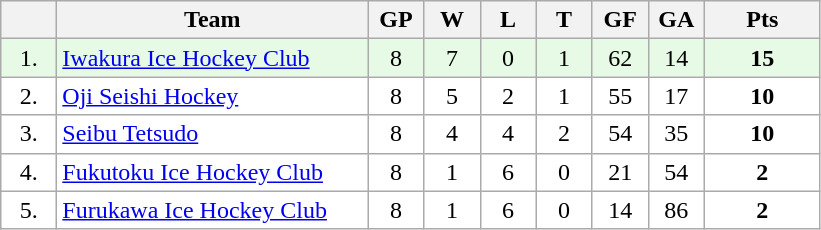<table class="wikitable">
<tr>
<th width="30"></th>
<th width="200">Team</th>
<th width="30">GP</th>
<th width="30">W</th>
<th width="30">L</th>
<th width="30">T</th>
<th width="30">GF</th>
<th width="30">GA</th>
<th width="70">Pts</th>
</tr>
<tr bgcolor="#e6fae6" align="center">
<td>1.</td>
<td align="left"><a href='#'>Iwakura Ice Hockey Club</a></td>
<td>8</td>
<td>7</td>
<td>0</td>
<td>1</td>
<td>62</td>
<td>14</td>
<td><strong>15</strong></td>
</tr>
<tr bgcolor="#FFFFFF" align="center">
<td>2.</td>
<td align="left"><a href='#'>Oji Seishi Hockey</a></td>
<td>8</td>
<td>5</td>
<td>2</td>
<td>1</td>
<td>55</td>
<td>17</td>
<td><strong>10</strong></td>
</tr>
<tr bgcolor="#FFFFFF" align="center">
<td>3.</td>
<td align="left"><a href='#'>Seibu Tetsudo</a></td>
<td>8</td>
<td>4</td>
<td>4</td>
<td>2</td>
<td>54</td>
<td>35</td>
<td><strong>10</strong></td>
</tr>
<tr bgcolor="#FFFFFF" align="center">
<td>4.</td>
<td align="left"><a href='#'>Fukutoku Ice Hockey Club</a></td>
<td>8</td>
<td>1</td>
<td>6</td>
<td>0</td>
<td>21</td>
<td>54</td>
<td><strong>2</strong></td>
</tr>
<tr bgcolor="#FFFFFF" align="center">
<td>5.</td>
<td align="left"><a href='#'>Furukawa Ice Hockey Club</a></td>
<td>8</td>
<td>1</td>
<td>6</td>
<td>0</td>
<td>14</td>
<td>86</td>
<td><strong>2</strong></td>
</tr>
</table>
